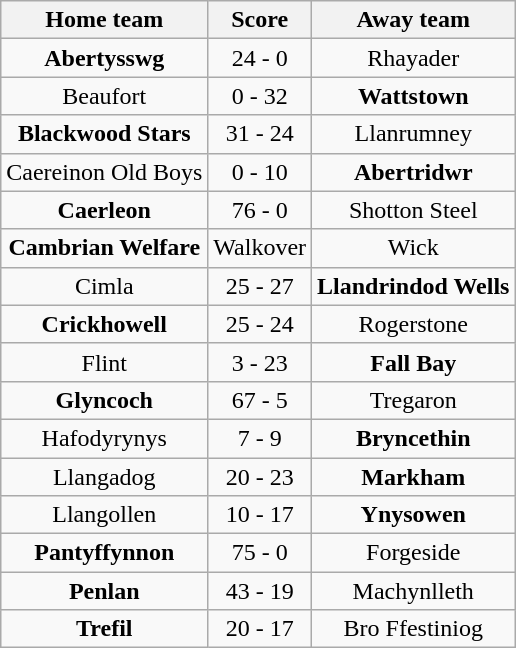<table class="wikitable" style="text-align: center">
<tr>
<th>Home team</th>
<th>Score</th>
<th>Away team</th>
</tr>
<tr>
<td><strong>Abertysswg</strong></td>
<td>24 - 0</td>
<td>Rhayader</td>
</tr>
<tr>
<td>Beaufort</td>
<td>0 - 32</td>
<td><strong>Wattstown</strong></td>
</tr>
<tr>
<td><strong>Blackwood Stars</strong></td>
<td>31 - 24</td>
<td>Llanrumney</td>
</tr>
<tr>
<td>Caereinon Old Boys</td>
<td>0 - 10</td>
<td><strong>Abertridwr</strong></td>
</tr>
<tr>
<td><strong>Caerleon</strong></td>
<td>76 - 0</td>
<td>Shotton Steel</td>
</tr>
<tr>
<td><strong>Cambrian Welfare</strong></td>
<td>Walkover</td>
<td>Wick</td>
</tr>
<tr>
<td>Cimla</td>
<td>25 - 27</td>
<td><strong>Llandrindod Wells</strong></td>
</tr>
<tr>
<td><strong>Crickhowell</strong></td>
<td>25 - 24</td>
<td>Rogerstone</td>
</tr>
<tr>
<td>Flint</td>
<td>3 - 23</td>
<td><strong>Fall Bay</strong></td>
</tr>
<tr>
<td><strong>Glyncoch</strong></td>
<td>67 - 5</td>
<td>Tregaron</td>
</tr>
<tr>
<td>Hafodyrynys</td>
<td>7 - 9</td>
<td><strong>Bryncethin</strong></td>
</tr>
<tr>
<td>Llangadog</td>
<td>20 - 23</td>
<td><strong>Markham</strong></td>
</tr>
<tr>
<td>Llangollen</td>
<td>10 - 17</td>
<td><strong>Ynysowen</strong></td>
</tr>
<tr>
<td><strong>Pantyffynnon</strong></td>
<td>75 - 0</td>
<td>Forgeside</td>
</tr>
<tr>
<td><strong>Penlan</strong></td>
<td>43 - 19</td>
<td>Machynlleth</td>
</tr>
<tr>
<td><strong>Trefil</strong></td>
<td>20 - 17</td>
<td>Bro Ffestiniog</td>
</tr>
</table>
